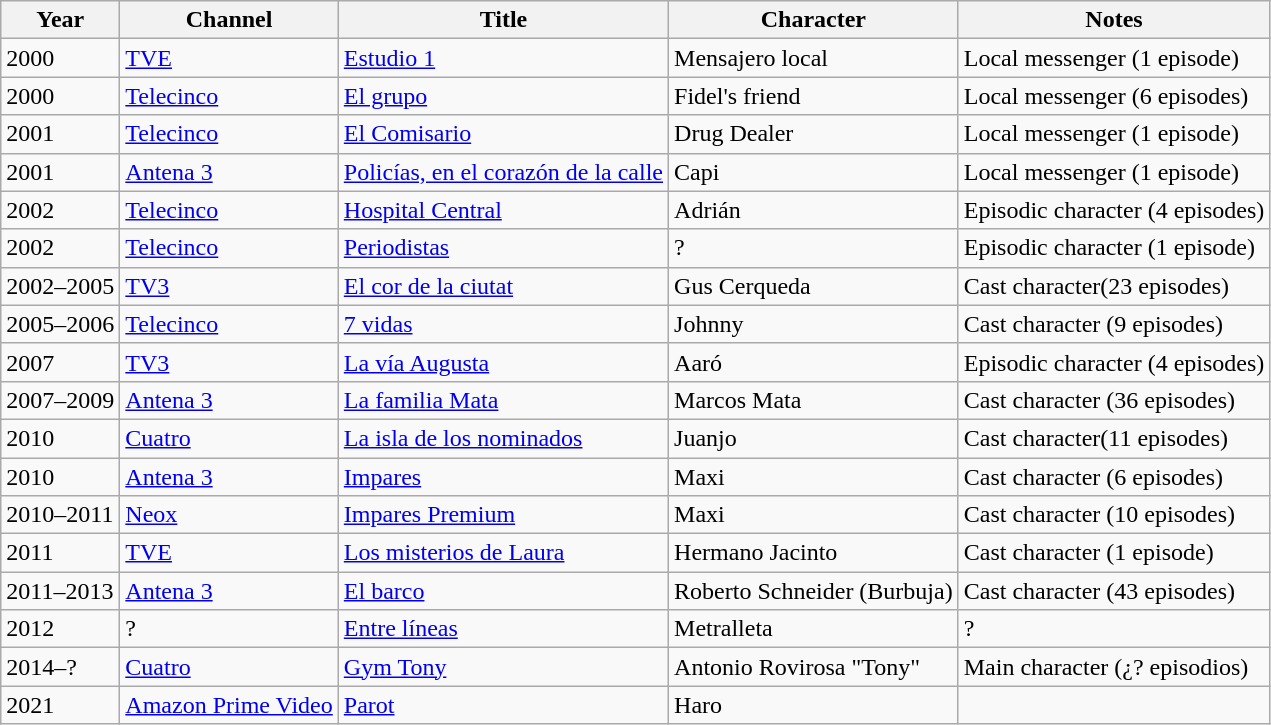<table class="wikitable sortable">
<tr>
<th>Year</th>
<th>Channel</th>
<th>Title</th>
<th>Character</th>
<th>Notes</th>
</tr>
<tr>
<td>2000</td>
<td><a href='#'>TVE</a></td>
<td><a href='#'>Estudio 1</a></td>
<td>Mensajero local</td>
<td>Local messenger (1 episode)</td>
</tr>
<tr>
<td>2000</td>
<td><a href='#'>Telecinco</a></td>
<td><a href='#'>El grupo</a></td>
<td>Fidel's friend</td>
<td>Local messenger (6 episodes)</td>
</tr>
<tr>
<td>2001</td>
<td><a href='#'>Telecinco</a></td>
<td><a href='#'>El Comisario</a></td>
<td>Drug Dealer</td>
<td>Local messenger (1 episode)</td>
</tr>
<tr>
<td>2001</td>
<td><a href='#'>Antena 3</a></td>
<td><a href='#'>Policías, en el corazón de la calle</a></td>
<td>Capi</td>
<td>Local messenger (1 episode)</td>
</tr>
<tr>
<td>2002</td>
<td><a href='#'>Telecinco</a></td>
<td><a href='#'>Hospital Central</a></td>
<td>Adrián</td>
<td>Episodic character (4 episodes)</td>
</tr>
<tr>
<td>2002</td>
<td><a href='#'>Telecinco</a></td>
<td><a href='#'>Periodistas</a></td>
<td>?</td>
<td>Episodic character (1 episode)</td>
</tr>
<tr>
<td>2002–2005</td>
<td><a href='#'>TV3</a></td>
<td><a href='#'>El cor de la ciutat</a></td>
<td>Gus Cerqueda</td>
<td>Cast character(23 episodes)</td>
</tr>
<tr>
<td>2005–2006</td>
<td><a href='#'>Telecinco</a></td>
<td><a href='#'>7 vidas</a></td>
<td>Johnny</td>
<td>Cast character (9 episodes)</td>
</tr>
<tr>
<td>2007</td>
<td><a href='#'>TV3</a></td>
<td><a href='#'>La vía Augusta</a></td>
<td>Aaró</td>
<td>Episodic character (4 episodes)</td>
</tr>
<tr>
<td>2007–2009</td>
<td><a href='#'>Antena 3</a></td>
<td><a href='#'>La familia Mata</a></td>
<td>Marcos Mata</td>
<td>Cast character (36 episodes)</td>
</tr>
<tr>
<td>2010</td>
<td><a href='#'>Cuatro</a></td>
<td><a href='#'>La isla de los nominados</a></td>
<td>Juanjo</td>
<td>Cast character(11 episodes)</td>
</tr>
<tr>
<td>2010</td>
<td><a href='#'>Antena 3</a></td>
<td><a href='#'>Impares</a></td>
<td>Maxi</td>
<td>Cast character (6 episodes)</td>
</tr>
<tr>
<td>2010–2011</td>
<td><a href='#'>Neox</a></td>
<td><a href='#'>Impares Premium</a></td>
<td>Maxi</td>
<td>Cast character (10 episodes)</td>
</tr>
<tr>
<td>2011</td>
<td><a href='#'>TVE</a></td>
<td><a href='#'>Los misterios de Laura</a></td>
<td>Hermano Jacinto</td>
<td>Cast character (1 episode)</td>
</tr>
<tr>
<td>2011–2013</td>
<td><a href='#'>Antena 3</a></td>
<td><a href='#'>El barco</a></td>
<td>Roberto Schneider (Burbuja)</td>
<td>Cast character (43 episodes)</td>
</tr>
<tr>
<td>2012</td>
<td>?</td>
<td><a href='#'>Entre líneas</a></td>
<td>Metralleta</td>
<td>?</td>
</tr>
<tr>
<td>2014–?</td>
<td><a href='#'>Cuatro</a></td>
<td><a href='#'>Gym Tony</a></td>
<td>Antonio Rovirosa "Tony"</td>
<td>Main character (¿? episodios)</td>
</tr>
<tr>
<td>2021</td>
<td><a href='#'>Amazon Prime Video</a></td>
<td><a href='#'>Parot</a></td>
<td>Haro</td>
<td></td>
</tr>
</table>
